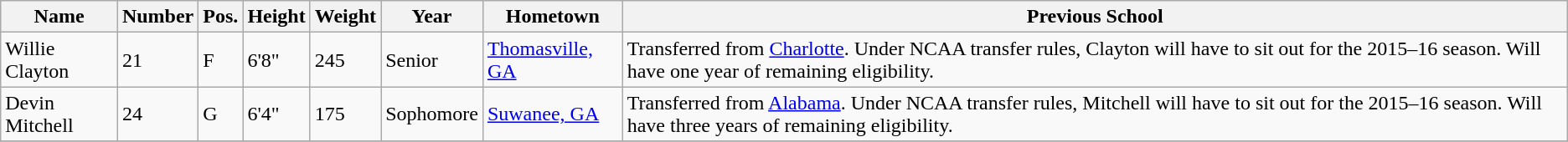<table class="wikitable sortable" border="1">
<tr>
<th>Name</th>
<th>Number</th>
<th>Pos.</th>
<th>Height</th>
<th>Weight</th>
<th>Year</th>
<th>Hometown</th>
<th class="unsortable">Previous School</th>
</tr>
<tr>
<td>Willie Clayton</td>
<td>21</td>
<td>F</td>
<td>6'8"</td>
<td>245</td>
<td>Senior</td>
<td><a href='#'>Thomasville, GA</a></td>
<td>Transferred from <a href='#'>Charlotte</a>. Under NCAA transfer rules, Clayton will have to sit out for the 2015–16 season. Will have one year of remaining eligibility.</td>
</tr>
<tr>
<td>Devin Mitchell</td>
<td>24</td>
<td>G</td>
<td>6'4"</td>
<td>175</td>
<td>Sophomore</td>
<td><a href='#'>Suwanee, GA</a></td>
<td>Transferred from <a href='#'>Alabama</a>. Under NCAA transfer rules, Mitchell will have to sit out for the 2015–16 season. Will have three years of remaining eligibility.</td>
</tr>
<tr>
</tr>
</table>
